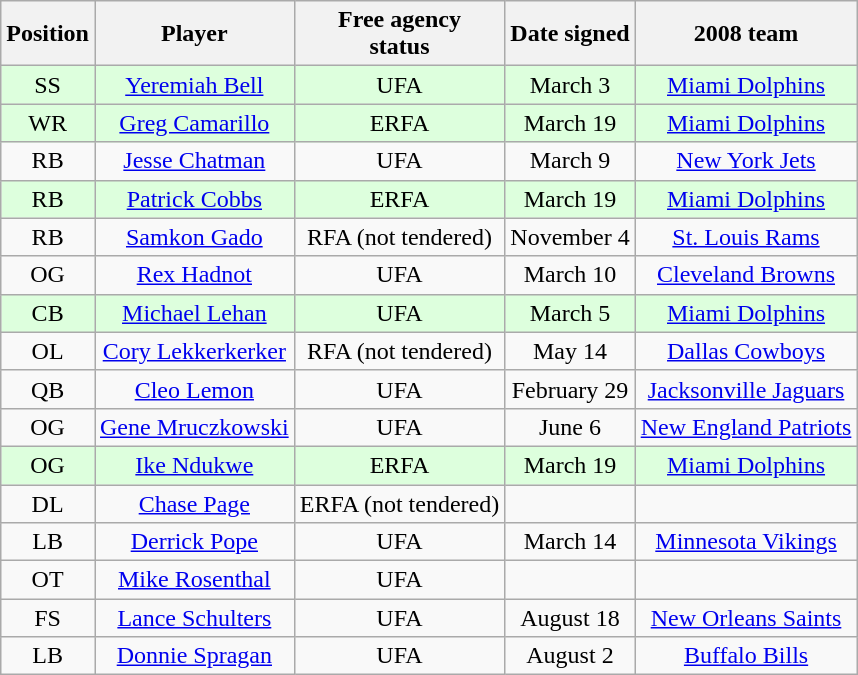<table class="wikitable">
<tr>
<th>Position</th>
<th>Player</th>
<th>Free agency<br>status</th>
<th>Date signed</th>
<th>2008 team</th>
</tr>
<tr style="background:#dfd; text-align:center;">
<td>SS</td>
<td><a href='#'>Yeremiah Bell</a></td>
<td>UFA</td>
<td>March 3</td>
<td><a href='#'>Miami Dolphins</a></td>
</tr>
<tr style="background:#dfd; text-align:center;">
<td>WR</td>
<td><a href='#'>Greg Camarillo</a></td>
<td>ERFA</td>
<td>March 19</td>
<td><a href='#'>Miami Dolphins</a></td>
</tr>
<tr style="background:#ffddoo; text-align:center;">
<td>RB</td>
<td><a href='#'>Jesse Chatman</a></td>
<td>UFA</td>
<td>March 9</td>
<td><a href='#'>New York Jets</a></td>
</tr>
<tr style="background:#dfd; text-align:center;">
<td>RB</td>
<td><a href='#'>Patrick Cobbs</a></td>
<td>ERFA</td>
<td>March 19</td>
<td><a href='#'>Miami Dolphins</a></td>
</tr>
<tr style="background:#ffddoo; text-align:center;">
<td>RB</td>
<td><a href='#'>Samkon Gado</a></td>
<td>RFA (not tendered)</td>
<td>November 4</td>
<td><a href='#'>St. Louis Rams</a></td>
</tr>
<tr style="background:#ffddoo; text-align:center;">
<td>OG</td>
<td><a href='#'>Rex Hadnot</a></td>
<td>UFA</td>
<td>March 10</td>
<td><a href='#'>Cleveland Browns</a></td>
</tr>
<tr style="background:#dfd; text-align:center;">
<td>CB</td>
<td><a href='#'>Michael Lehan</a></td>
<td>UFA</td>
<td>March 5</td>
<td><a href='#'>Miami Dolphins</a></td>
</tr>
<tr style="background:#ffddoo; text-align:center;">
<td>OL</td>
<td><a href='#'>Cory Lekkerkerker</a></td>
<td>RFA (not tendered)</td>
<td>May 14</td>
<td><a href='#'>Dallas Cowboys</a></td>
</tr>
<tr style="background:#ffddoo; text-align:center;">
<td>QB</td>
<td><a href='#'>Cleo Lemon</a></td>
<td>UFA</td>
<td>February 29</td>
<td><a href='#'>Jacksonville Jaguars</a></td>
</tr>
<tr style="background:#ffddoo; text-align:center;">
<td>OG</td>
<td><a href='#'>Gene Mruczkowski</a></td>
<td>UFA</td>
<td>June 6</td>
<td><a href='#'>New England Patriots</a></td>
</tr>
<tr style="background:#dfd; text-align:center;">
<td>OG</td>
<td><a href='#'>Ike Ndukwe</a></td>
<td>ERFA</td>
<td>March 19</td>
<td><a href='#'>Miami Dolphins</a></td>
</tr>
<tr style="background:#ffddoo; text-align:center;">
<td>DL</td>
<td><a href='#'>Chase Page</a></td>
<td>ERFA (not tendered)</td>
<td></td>
<td></td>
</tr>
<tr style="background:#ffddoo; text-align:center;">
<td>LB</td>
<td><a href='#'>Derrick Pope</a></td>
<td>UFA</td>
<td>March 14</td>
<td><a href='#'>Minnesota Vikings</a></td>
</tr>
<tr style="background:#ffddoo; text-align:center;">
<td>OT</td>
<td><a href='#'>Mike Rosenthal</a></td>
<td>UFA</td>
<td></td>
<td></td>
</tr>
<tr style="background:#ffddoo; text-align:center;">
<td>FS</td>
<td><a href='#'>Lance Schulters</a></td>
<td>UFA</td>
<td>August 18</td>
<td><a href='#'>New Orleans Saints</a></td>
</tr>
<tr style="background:#ffddoo; text-align:center;">
<td>LB</td>
<td><a href='#'>Donnie Spragan</a></td>
<td>UFA</td>
<td>August 2</td>
<td><a href='#'>Buffalo Bills</a></td>
</tr>
</table>
